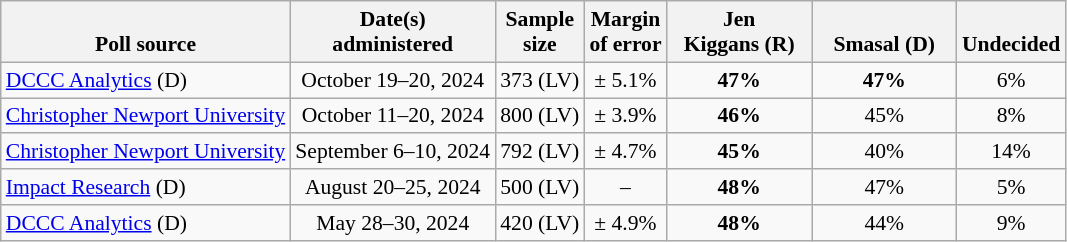<table class="wikitable" style="font-size:90%;text-align:center;">
<tr style="vertical-align:bottom">
<th>Poll source</th>
<th>Date(s)<br>administered</th>
<th>Sample<br>size</th>
<th>Margin<br>of error</th>
<th style="width:90px;">Jen<br>Kiggans (R)</th>
<th style="width:90px;"><br>Smasal (D)</th>
<th>Undecided</th>
</tr>
<tr>
<td style="text-align:left;"><a href='#'>DCCC Analytics</a> (D)</td>
<td data-sort-value="2024-10-24">October 19–20, 2024</td>
<td>373 (LV)</td>
<td>± 5.1%</td>
<td><strong>47%</strong></td>
<td><strong>47%</strong></td>
<td>6%</td>
</tr>
<tr>
<td style="text-align:left;"><a href='#'>Christopher Newport University</a></td>
<td data-sort-value="2024-10-23">October 11–20, 2024</td>
<td>800 (LV)</td>
<td>± 3.9%</td>
<td><strong>46%</strong></td>
<td>45%</td>
<td>8%</td>
</tr>
<tr>
<td style="text-align:left;"><a href='#'>Christopher Newport University</a></td>
<td data-sort-value="2024-09-13">September 6–10, 2024</td>
<td>792 (LV)</td>
<td>± 4.7%</td>
<td><strong>45%</strong></td>
<td>40%</td>
<td>14%</td>
</tr>
<tr>
<td style="text-align:left;"><a href='#'>Impact Research</a> (D)</td>
<td data-sort-value="2024-09-12">August 20–25, 2024</td>
<td>500 (LV)</td>
<td>–</td>
<td><strong>48%</strong></td>
<td>47%</td>
<td>5%</td>
</tr>
<tr>
<td style="text-align:left;"><a href='#'>DCCC Analytics</a> (D)</td>
<td>May 28–30, 2024</td>
<td>420 (LV)</td>
<td>± 4.9%</td>
<td><strong>48%</strong></td>
<td>44%</td>
<td>9%</td>
</tr>
</table>
